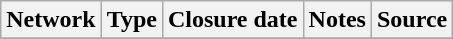<table class="wikitable sortable">
<tr>
<th>Network</th>
<th>Type</th>
<th>Closure date</th>
<th>Notes</th>
<th>Source</th>
</tr>
<tr>
</tr>
</table>
